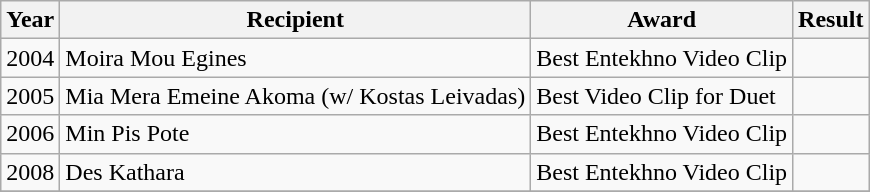<table class="wikitable">
<tr>
<th>Year</th>
<th>Recipient</th>
<th>Award</th>
<th>Result</th>
</tr>
<tr>
<td>2004</td>
<td>Moira Mou Egines</td>
<td>Best Entekhno Video Clip</td>
<td></td>
</tr>
<tr>
<td>2005</td>
<td>Mia Mera Emeine Akoma (w/ Kostas Leivadas)</td>
<td>Best Video Clip for Duet</td>
<td></td>
</tr>
<tr>
<td>2006</td>
<td>Min Pis Pote</td>
<td>Best Entekhno Video Clip</td>
<td></td>
</tr>
<tr>
<td>2008</td>
<td>Des Kathara</td>
<td>Best Entekhno Video Clip</td>
<td></td>
</tr>
<tr>
</tr>
</table>
